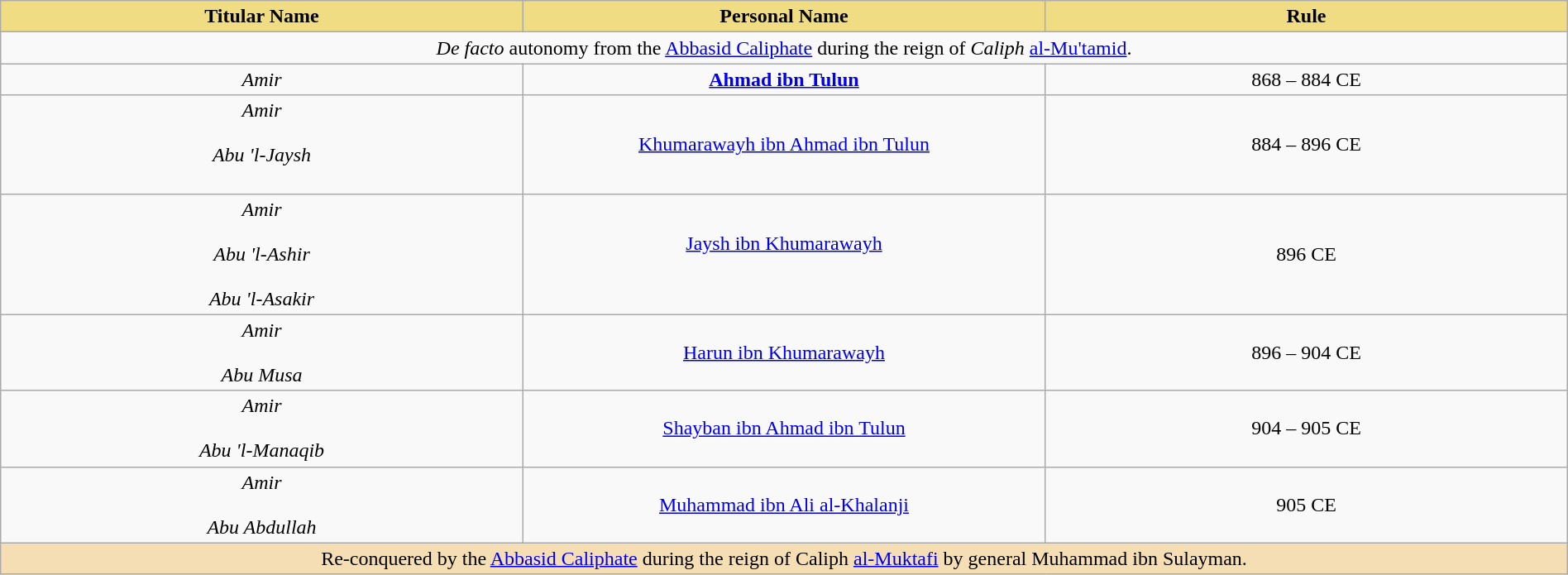<table width=100% class="wikitable">
<tr>
<th style="background-color:#F0DC82" width=9%>Titular Name</th>
<th style="background-color:#F0DC82" width=9%>Personal Name</th>
<th style="background-color:#F0DC82" width=9%>Rule</th>
</tr>
<tr>
<td colspan="4" align="center"><em>De facto</em> autonomy from the <a href='#'>Abbasid Caliphate</a> during the reign of <em>Caliph</em> <a href='#'>al-Mu'tamid</a>.</td>
</tr>
<tr>
<td align="center"><em>Amir</em><br><small></small></td>
<td align="center"><strong><a href='#'>Ahmad ibn Tulun</a></strong><br> <small></small></td>
<td align="center">868 – 884 CE</td>
</tr>
<tr>
<td align="center"><em>Amir</em><br><small></small><br><em>Abu 'l-Jaysh</em><br><small></small><br></td>
<td align="center"><a href='#'>Khumarawayh ibn Ahmad ibn Tulun</a> <br> <small> </small></td>
<td align="center">884 – 896 CE</td>
</tr>
<tr>
<td align="center"><em>Amir</em><br><small></small><br><em>Abu 'l-Ashir </em><br><small></small><br><em>Abu 'l-Asakir </em><br><small></small></td>
<td align="center"><a href='#'>Jaysh ibn Khumarawayh</a><br><small></small><br></td>
<td align="center">896 CE</td>
</tr>
<tr>
<td align="center"><em>Amir</em><br><small></small><br><em>Abu Musa</em><br><small></small></td>
<td align="center"><a href='#'>Harun ibn Khumarawayh</a><br> <small></small></td>
<td align="center">896 – 904 CE</td>
</tr>
<tr>
<td align="center"><em>Amir</em><br><small></small><br><em>Abu 'l-Manaqib</em><br><small></small></td>
<td align="center"><a href='#'>Shayban ibn Ahmad ibn Tulun</a><br> <small></small></td>
<td align="center">904 – 905 CE</td>
</tr>
<tr>
<td align="center"><em>Amir</em><br><small></small><br><em>Abu Abdullah</em><br><small></small></td>
<td align="center"><a href='#'>Muhammad ibn Ali al-Khalanji</a><br><small></small></td>
<td align="center">905 CE</td>
</tr>
<tr bgcolor="#F5DEB3">
<td colspan="4" align="center">Re-conquered by the <a href='#'>Abbasid Caliphate</a> during the reign of Caliph <a href='#'>al-Muktafi</a> by general Muhammad ibn Sulayman.</td>
</tr>
</table>
